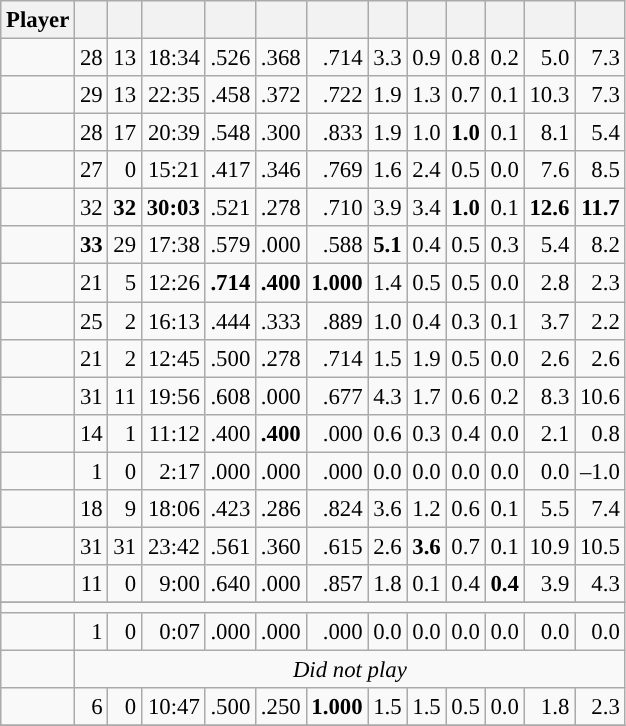<table class="wikitable sortable" style="font-size:95%; text-align:right;">
<tr>
<th>Player</th>
<th></th>
<th></th>
<th></th>
<th></th>
<th></th>
<th></th>
<th></th>
<th></th>
<th></th>
<th></th>
<th></th>
<th></th>
</tr>
<tr>
<td><strong></strong></td>
<td>28</td>
<td>13</td>
<td>18:34</td>
<td>.526</td>
<td>.368</td>
<td>.714</td>
<td>3.3</td>
<td>0.9</td>
<td>0.8</td>
<td>0.2</td>
<td>5.0</td>
<td>7.3</td>
</tr>
<tr>
<td><strong></strong></td>
<td>29</td>
<td>13</td>
<td>22:35</td>
<td>.458</td>
<td>.372</td>
<td>.722</td>
<td>1.9</td>
<td>1.3</td>
<td>0.7</td>
<td>0.1</td>
<td>10.3</td>
<td>7.3</td>
</tr>
<tr>
<td><strong></strong></td>
<td>28</td>
<td>17</td>
<td>20:39</td>
<td>.548</td>
<td>.300</td>
<td>.833</td>
<td>1.9</td>
<td>1.0</td>
<td><strong>1.0</strong></td>
<td>0.1</td>
<td>8.1</td>
<td>5.4</td>
</tr>
<tr>
<td><strong></strong></td>
<td>27</td>
<td>0</td>
<td>15:21</td>
<td>.417</td>
<td>.346</td>
<td>.769</td>
<td>1.6</td>
<td>2.4</td>
<td>0.5</td>
<td>0.0</td>
<td>7.6</td>
<td>8.5</td>
</tr>
<tr>
<td><strong></strong></td>
<td>32</td>
<td><strong>32</strong></td>
<td><strong>30:03</strong></td>
<td>.521</td>
<td>.278</td>
<td>.710</td>
<td>3.9</td>
<td>3.4</td>
<td><strong>1.0</strong></td>
<td>0.1</td>
<td><strong>12.6</strong></td>
<td><strong>11.7</strong></td>
</tr>
<tr>
<td><strong></strong></td>
<td><strong>33</strong></td>
<td>29</td>
<td>17:38</td>
<td>.579</td>
<td>.000</td>
<td>.588</td>
<td><strong>5.1</strong></td>
<td>0.4</td>
<td>0.5</td>
<td>0.3</td>
<td>5.4</td>
<td>8.2</td>
</tr>
<tr>
<td><strong></strong></td>
<td>21</td>
<td>5</td>
<td>12:26</td>
<td><strong>.714</strong></td>
<td><strong>.400</strong></td>
<td><strong>1.000</strong></td>
<td>1.4</td>
<td>0.5</td>
<td>0.5</td>
<td>0.0</td>
<td>2.8</td>
<td>2.3</td>
</tr>
<tr>
<td><strong></strong></td>
<td>25</td>
<td>2</td>
<td>16:13</td>
<td>.444</td>
<td>.333</td>
<td>.889</td>
<td>1.0</td>
<td>0.4</td>
<td>0.3</td>
<td>0.1</td>
<td>3.7</td>
<td>2.2</td>
</tr>
<tr>
<td><strong></strong></td>
<td>21</td>
<td>2</td>
<td>12:45</td>
<td>.500</td>
<td>.278</td>
<td>.714</td>
<td>1.5</td>
<td>1.9</td>
<td>0.5</td>
<td>0.0</td>
<td>2.6</td>
<td>2.6</td>
</tr>
<tr>
<td><strong></strong></td>
<td>31</td>
<td>11</td>
<td>19:56</td>
<td>.608</td>
<td>.000</td>
<td>.677</td>
<td>4.3</td>
<td>1.7</td>
<td>0.6</td>
<td>0.2</td>
<td>8.3</td>
<td>10.6</td>
</tr>
<tr>
<td><strong></strong></td>
<td>14</td>
<td>1</td>
<td>11:12</td>
<td>.400</td>
<td><strong>.400</strong></td>
<td>.000</td>
<td>0.6</td>
<td>0.3</td>
<td>0.4</td>
<td>0.0</td>
<td>2.1</td>
<td>0.8</td>
</tr>
<tr>
<td><strong></strong></td>
<td>1</td>
<td>0</td>
<td>2:17</td>
<td>.000</td>
<td>.000</td>
<td>.000</td>
<td>0.0</td>
<td>0.0</td>
<td>0.0</td>
<td>0.0</td>
<td>0.0</td>
<td>–1.0</td>
</tr>
<tr>
<td><strong></strong></td>
<td>18</td>
<td>9</td>
<td>18:06</td>
<td>.423</td>
<td>.286</td>
<td>.824</td>
<td>3.6</td>
<td>1.2</td>
<td>0.6</td>
<td>0.1</td>
<td>5.5</td>
<td>7.4</td>
</tr>
<tr>
<td><strong></strong></td>
<td>31</td>
<td>31</td>
<td>23:42</td>
<td>.561</td>
<td>.360</td>
<td>.615</td>
<td>2.6</td>
<td><strong>3.6</strong></td>
<td>0.7</td>
<td>0.1</td>
<td>10.9</td>
<td>10.5</td>
</tr>
<tr>
<td><strong></strong></td>
<td>11</td>
<td>0</td>
<td>9:00</td>
<td>.640</td>
<td>.000</td>
<td>.857</td>
<td>1.8</td>
<td>0.1</td>
<td>0.4</td>
<td><strong>0.4</strong></td>
<td>3.9</td>
<td>4.3</td>
</tr>
<tr>
</tr>
<tr class="sortbottom">
<td colspan=13></td>
</tr>
<tr>
<td><em></em></td>
<td>1</td>
<td>0</td>
<td>0:07</td>
<td>.000</td>
<td>.000</td>
<td>.000</td>
<td>0.0</td>
<td>0.0</td>
<td>0.0</td>
<td>0.0</td>
<td>0.0</td>
<td>0.0</td>
</tr>
<tr>
<td><em></em></td>
<td colspan=12 data-sort-value="-50" style="text-align:center"><em>Did not play</em></td>
</tr>
<tr>
<td><em></em></td>
<td>6</td>
<td>0</td>
<td>10:47</td>
<td>.500</td>
<td>.250</td>
<td><strong>1.000</strong></td>
<td>1.5</td>
<td>1.5</td>
<td>0.5</td>
<td>0.0</td>
<td>1.8</td>
<td>2.3</td>
</tr>
<tr>
</tr>
</table>
